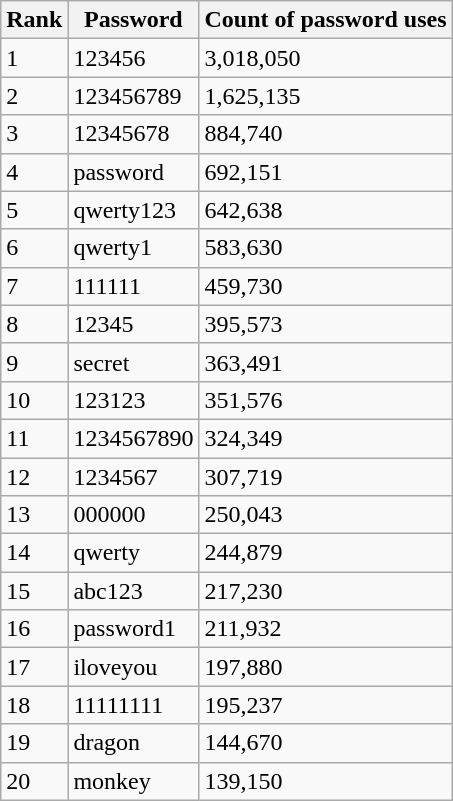<table class="wikitable">
<tr>
<th>Rank</th>
<th>Password</th>
<th><strong>Count of password uses</strong></th>
</tr>
<tr>
<td>1</td>
<td>123456</td>
<td>3,018,050</td>
</tr>
<tr>
<td>2</td>
<td>123456789</td>
<td>1,625,135</td>
</tr>
<tr>
<td>3</td>
<td>12345678</td>
<td>884,740</td>
</tr>
<tr>
<td>4</td>
<td>password</td>
<td>692,151</td>
</tr>
<tr>
<td>5</td>
<td>qwerty123</td>
<td>642,638</td>
</tr>
<tr>
<td>6</td>
<td>qwerty1</td>
<td>583,630</td>
</tr>
<tr>
<td>7</td>
<td>111111</td>
<td>459,730</td>
</tr>
<tr>
<td>8</td>
<td>12345</td>
<td>395,573</td>
</tr>
<tr>
<td>9</td>
<td>secret</td>
<td>363,491</td>
</tr>
<tr>
<td>10</td>
<td>123123</td>
<td>351,576</td>
</tr>
<tr>
<td>11</td>
<td>1234567890</td>
<td>324,349</td>
</tr>
<tr>
<td>12</td>
<td>1234567</td>
<td>307,719</td>
</tr>
<tr>
<td>13</td>
<td>000000</td>
<td>250,043</td>
</tr>
<tr>
<td>14</td>
<td>qwerty</td>
<td>244,879</td>
</tr>
<tr>
<td>15</td>
<td>abc123</td>
<td>217,230</td>
</tr>
<tr>
<td>16</td>
<td>password1</td>
<td>211,932</td>
</tr>
<tr>
<td>17</td>
<td>iloveyou</td>
<td>197,880</td>
</tr>
<tr>
<td>18</td>
<td>11111111</td>
<td>195,237</td>
</tr>
<tr>
<td>19</td>
<td>dragon</td>
<td>144,670</td>
</tr>
<tr>
<td>20</td>
<td>monkey</td>
<td>139,150</td>
</tr>
</table>
